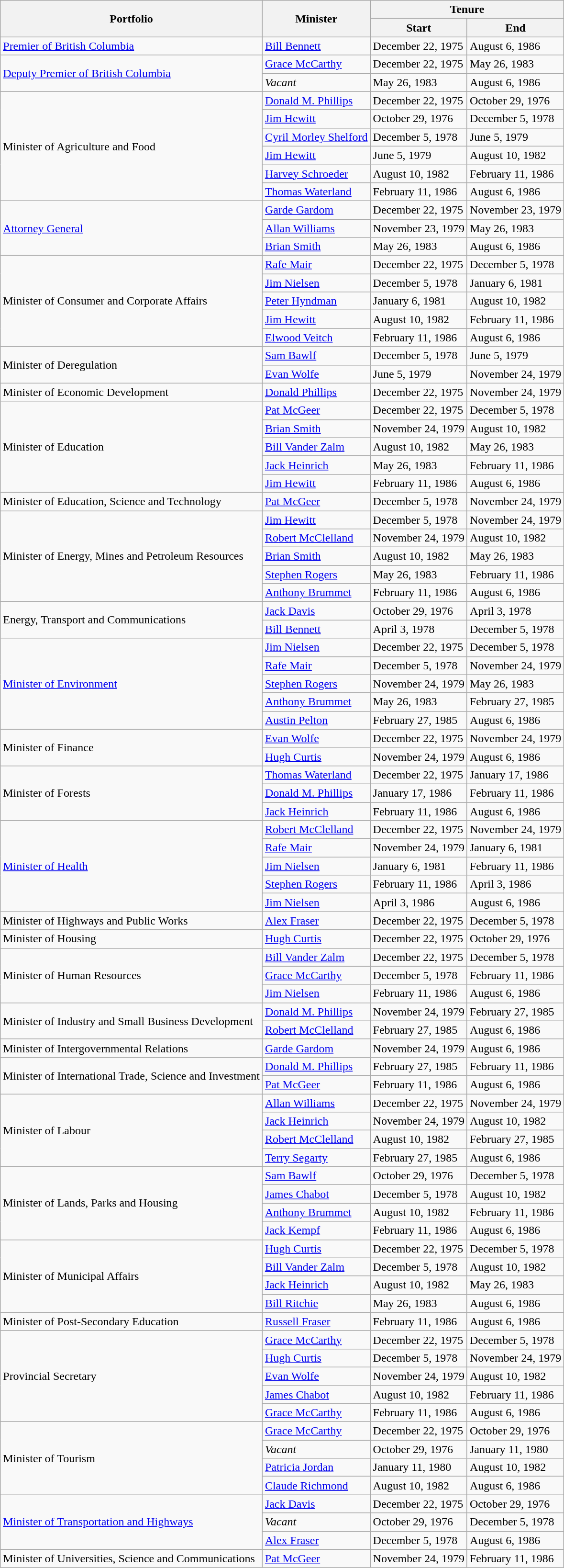<table class="wikitable">
<tr>
<th colspan="1" rowspan="2">Portfolio</th>
<th rowspan="2">Minister</th>
<th colspan="2">Tenure</th>
</tr>
<tr>
<th>Start</th>
<th>End</th>
</tr>
<tr>
<td><a href='#'>Premier of British Columbia</a></td>
<td><a href='#'>Bill Bennett</a></td>
<td>December 22, 1975</td>
<td>August 6, 1986</td>
</tr>
<tr>
<td rowspan="2"><a href='#'>Deputy Premier of British Columbia</a></td>
<td><a href='#'>Grace McCarthy</a></td>
<td>December 22, 1975</td>
<td>May 26, 1983</td>
</tr>
<tr>
<td><em>Vacant</em></td>
<td>May 26, 1983</td>
<td>August 6, 1986</td>
</tr>
<tr>
<td rowspan="6">Minister of Agriculture and Food</td>
<td><a href='#'>Donald M. Phillips</a></td>
<td>December 22, 1975</td>
<td>October 29, 1976</td>
</tr>
<tr>
<td><a href='#'>Jim Hewitt</a></td>
<td>October 29, 1976</td>
<td>December 5, 1978</td>
</tr>
<tr>
<td><a href='#'>Cyril Morley Shelford</a></td>
<td>December 5, 1978</td>
<td>June 5, 1979</td>
</tr>
<tr>
<td><a href='#'>Jim Hewitt</a></td>
<td>June 5, 1979</td>
<td>August 10, 1982</td>
</tr>
<tr>
<td><a href='#'>Harvey Schroeder</a></td>
<td>August 10, 1982</td>
<td>February 11, 1986</td>
</tr>
<tr>
<td><a href='#'>Thomas Waterland</a></td>
<td>February 11, 1986</td>
<td>August 6, 1986</td>
</tr>
<tr>
<td rowspan="3"><a href='#'>Attorney General</a></td>
<td><a href='#'>Garde Gardom</a></td>
<td>December 22, 1975</td>
<td>November 23, 1979</td>
</tr>
<tr>
<td><a href='#'>Allan Williams</a></td>
<td>November 23, 1979</td>
<td>May 26, 1983</td>
</tr>
<tr>
<td><a href='#'>Brian Smith</a></td>
<td>May 26, 1983</td>
<td>August 6, 1986</td>
</tr>
<tr>
<td rowspan="5">Minister of Consumer and Corporate Affairs</td>
<td><a href='#'>Rafe Mair</a></td>
<td>December 22, 1975</td>
<td>December 5, 1978</td>
</tr>
<tr>
<td><a href='#'>Jim Nielsen</a></td>
<td>December 5, 1978</td>
<td>January 6, 1981</td>
</tr>
<tr>
<td><a href='#'>Peter Hyndman</a></td>
<td>January 6, 1981</td>
<td>August 10, 1982</td>
</tr>
<tr>
<td><a href='#'>Jim Hewitt</a></td>
<td>August 10, 1982</td>
<td>February 11, 1986</td>
</tr>
<tr>
<td><a href='#'>Elwood Veitch</a></td>
<td>February 11, 1986</td>
<td>August 6, 1986</td>
</tr>
<tr>
<td rowspan="2">Minister of Deregulation</td>
<td><a href='#'>Sam Bawlf</a></td>
<td>December 5, 1978</td>
<td>June 5, 1979</td>
</tr>
<tr>
<td><a href='#'>Evan Wolfe</a></td>
<td>June 5, 1979</td>
<td>November 24, 1979</td>
</tr>
<tr>
<td>Minister of Economic Development</td>
<td><a href='#'>Donald Phillips</a></td>
<td>December 22, 1975</td>
<td>November 24, 1979</td>
</tr>
<tr>
<td rowspan="5">Minister of Education</td>
<td><a href='#'>Pat McGeer</a></td>
<td>December 22, 1975</td>
<td>December 5, 1978</td>
</tr>
<tr>
<td><a href='#'>Brian Smith</a></td>
<td>November 24, 1979</td>
<td>August 10, 1982</td>
</tr>
<tr>
<td><a href='#'>Bill Vander Zalm</a></td>
<td>August 10, 1982</td>
<td>May 26, 1983</td>
</tr>
<tr>
<td><a href='#'>Jack Heinrich</a></td>
<td>May 26, 1983</td>
<td>February 11, 1986</td>
</tr>
<tr>
<td><a href='#'>Jim Hewitt</a></td>
<td>February 11, 1986</td>
<td>August 6, 1986</td>
</tr>
<tr>
<td>Minister of Education, Science and Technology</td>
<td><a href='#'>Pat McGeer</a></td>
<td>December 5, 1978</td>
<td>November 24, 1979</td>
</tr>
<tr>
<td rowspan="5">Minister of Energy, Mines and Petroleum Resources</td>
<td><a href='#'>Jim Hewitt</a></td>
<td>December 5, 1978</td>
<td>November 24, 1979</td>
</tr>
<tr>
<td><a href='#'>Robert McClelland</a></td>
<td>November 24, 1979</td>
<td>August 10, 1982</td>
</tr>
<tr>
<td><a href='#'>Brian Smith</a></td>
<td>August 10, 1982</td>
<td>May 26, 1983</td>
</tr>
<tr>
<td><a href='#'>Stephen Rogers</a></td>
<td>May 26, 1983</td>
<td>February 11, 1986</td>
</tr>
<tr>
<td><a href='#'>Anthony Brummet</a></td>
<td>February 11, 1986</td>
<td>August 6, 1986</td>
</tr>
<tr>
<td rowspan="2">Energy, Transport and Communications</td>
<td><a href='#'>Jack Davis</a></td>
<td>October 29, 1976</td>
<td>April 3, 1978</td>
</tr>
<tr>
<td><a href='#'>Bill Bennett</a></td>
<td>April 3, 1978</td>
<td>December 5, 1978</td>
</tr>
<tr>
<td rowspan="5"><a href='#'>Minister of Environment</a></td>
<td><a href='#'>Jim Nielsen</a></td>
<td>December 22, 1975</td>
<td>December 5, 1978</td>
</tr>
<tr>
<td><a href='#'>Rafe Mair</a></td>
<td>December 5, 1978</td>
<td>November 24, 1979</td>
</tr>
<tr>
<td><a href='#'>Stephen Rogers</a></td>
<td>November 24, 1979</td>
<td>May 26, 1983</td>
</tr>
<tr>
<td><a href='#'>Anthony Brummet</a></td>
<td>May 26, 1983</td>
<td>February 27, 1985</td>
</tr>
<tr>
<td><a href='#'>Austin Pelton</a></td>
<td>February 27, 1985</td>
<td>August 6, 1986</td>
</tr>
<tr>
<td rowspan="2">Minister of Finance</td>
<td><a href='#'>Evan Wolfe</a></td>
<td>December 22, 1975</td>
<td>November 24, 1979</td>
</tr>
<tr>
<td><a href='#'>Hugh Curtis</a></td>
<td>November 24, 1979</td>
<td>August 6, 1986</td>
</tr>
<tr>
<td rowspan="3">Minister of Forests</td>
<td><a href='#'>Thomas Waterland</a></td>
<td>December 22, 1975</td>
<td>January 17, 1986</td>
</tr>
<tr>
<td><a href='#'>Donald M. Phillips</a></td>
<td>January 17, 1986</td>
<td>February 11, 1986</td>
</tr>
<tr>
<td><a href='#'>Jack Heinrich</a></td>
<td>February 11, 1986</td>
<td>August 6, 1986</td>
</tr>
<tr>
<td rowspan="5"><a href='#'>Minister of Health</a></td>
<td><a href='#'>Robert McClelland</a></td>
<td>December 22, 1975</td>
<td>November 24, 1979</td>
</tr>
<tr>
<td><a href='#'>Rafe Mair</a></td>
<td>November 24, 1979</td>
<td>January 6, 1981</td>
</tr>
<tr>
<td><a href='#'>Jim Nielsen</a></td>
<td>January 6, 1981</td>
<td>February 11, 1986</td>
</tr>
<tr>
<td><a href='#'>Stephen Rogers</a></td>
<td>February 11, 1986</td>
<td>April 3, 1986</td>
</tr>
<tr>
<td><a href='#'>Jim Nielsen</a></td>
<td>April 3, 1986</td>
<td>August 6, 1986</td>
</tr>
<tr>
<td>Minister of Highways and Public Works</td>
<td><a href='#'>Alex Fraser</a></td>
<td>December 22, 1975</td>
<td>December 5, 1978</td>
</tr>
<tr>
<td>Minister of Housing</td>
<td><a href='#'>Hugh Curtis</a></td>
<td>December 22, 1975</td>
<td>October 29, 1976</td>
</tr>
<tr>
<td rowspan="3">Minister of Human Resources</td>
<td><a href='#'>Bill Vander Zalm</a></td>
<td>December 22, 1975</td>
<td>December 5, 1978</td>
</tr>
<tr>
<td><a href='#'>Grace McCarthy</a></td>
<td>December 5, 1978</td>
<td>February 11, 1986</td>
</tr>
<tr>
<td><a href='#'>Jim Nielsen</a></td>
<td>February 11, 1986</td>
<td>August 6, 1986</td>
</tr>
<tr>
<td rowspan="2">Minister of Industry and Small Business Development</td>
<td><a href='#'>Donald M. Phillips</a></td>
<td>November 24, 1979</td>
<td>February 27, 1985</td>
</tr>
<tr>
<td><a href='#'>Robert McClelland</a></td>
<td>February 27, 1985</td>
<td>August 6, 1986</td>
</tr>
<tr>
<td>Minister of Intergovernmental Relations</td>
<td><a href='#'>Garde Gardom</a></td>
<td>November 24, 1979</td>
<td>August 6, 1986</td>
</tr>
<tr>
<td rowspan="2">Minister of International Trade, Science and Investment</td>
<td><a href='#'>Donald M. Phillips</a></td>
<td>February 27, 1985</td>
<td>February 11, 1986</td>
</tr>
<tr>
<td><a href='#'>Pat McGeer</a></td>
<td>February 11, 1986</td>
<td>August 6, 1986</td>
</tr>
<tr>
<td rowspan="4">Minister of Labour</td>
<td><a href='#'>Allan Williams</a></td>
<td>December 22, 1975</td>
<td>November 24, 1979</td>
</tr>
<tr>
<td><a href='#'>Jack Heinrich</a></td>
<td>November 24, 1979</td>
<td>August 10, 1982</td>
</tr>
<tr>
<td><a href='#'>Robert McClelland</a></td>
<td>August 10, 1982</td>
<td>February 27, 1985</td>
</tr>
<tr>
<td><a href='#'>Terry Segarty</a></td>
<td>February 27, 1985</td>
<td>August 6, 1986</td>
</tr>
<tr>
<td rowspan="4">Minister of Lands, Parks and Housing</td>
<td><a href='#'>Sam Bawlf</a></td>
<td>October 29, 1976</td>
<td>December 5, 1978</td>
</tr>
<tr>
<td><a href='#'>James Chabot</a></td>
<td>December 5, 1978</td>
<td>August 10, 1982</td>
</tr>
<tr>
<td><a href='#'>Anthony Brummet</a></td>
<td>August 10, 1982</td>
<td>February 11, 1986</td>
</tr>
<tr>
<td><a href='#'>Jack Kempf</a></td>
<td>February 11, 1986</td>
<td>August 6, 1986</td>
</tr>
<tr>
<td rowspan="4">Minister of Municipal Affairs</td>
<td><a href='#'>Hugh Curtis</a></td>
<td>December 22, 1975</td>
<td>December 5, 1978</td>
</tr>
<tr>
<td><a href='#'>Bill Vander Zalm</a></td>
<td>December 5, 1978</td>
<td>August 10, 1982</td>
</tr>
<tr>
<td><a href='#'>Jack Heinrich</a></td>
<td>August 10, 1982</td>
<td>May 26, 1983</td>
</tr>
<tr>
<td><a href='#'>Bill Ritchie</a></td>
<td>May 26, 1983</td>
<td>August 6, 1986</td>
</tr>
<tr>
<td>Minister of Post-Secondary Education</td>
<td><a href='#'>Russell Fraser</a></td>
<td>February 11, 1986</td>
<td>August 6, 1986</td>
</tr>
<tr>
<td rowspan="5">Provincial Secretary</td>
<td><a href='#'>Grace McCarthy</a></td>
<td>December 22, 1975</td>
<td>December 5, 1978</td>
</tr>
<tr>
<td><a href='#'>Hugh Curtis</a></td>
<td>December 5, 1978</td>
<td>November 24, 1979</td>
</tr>
<tr>
<td><a href='#'>Evan Wolfe</a></td>
<td>November 24, 1979</td>
<td>August 10, 1982</td>
</tr>
<tr>
<td><a href='#'>James Chabot</a></td>
<td>August 10, 1982</td>
<td>February 11, 1986</td>
</tr>
<tr>
<td><a href='#'>Grace McCarthy</a></td>
<td>February 11, 1986</td>
<td>August 6, 1986</td>
</tr>
<tr>
<td rowspan="4">Minister of Tourism</td>
<td><a href='#'>Grace McCarthy</a></td>
<td>December 22, 1975</td>
<td>October 29, 1976</td>
</tr>
<tr>
<td><em>Vacant</em></td>
<td>October 29, 1976</td>
<td>January 11, 1980</td>
</tr>
<tr>
<td><a href='#'>Patricia Jordan</a></td>
<td>January 11, 1980</td>
<td>August 10, 1982</td>
</tr>
<tr>
<td><a href='#'>Claude Richmond</a></td>
<td>August 10, 1982</td>
<td>August 6, 1986</td>
</tr>
<tr>
<td rowspan="3"><a href='#'>Minister of Transportation and Highways</a></td>
<td><a href='#'>Jack Davis</a></td>
<td>December 22, 1975</td>
<td>October 29, 1976</td>
</tr>
<tr>
<td><em>Vacant</em></td>
<td>October 29, 1976</td>
<td>December 5, 1978</td>
</tr>
<tr>
<td><a href='#'>Alex Fraser</a></td>
<td>December 5, 1978</td>
<td>August 6, 1986</td>
</tr>
<tr>
<td>Minister of Universities, Science and Communications</td>
<td><a href='#'>Pat McGeer</a></td>
<td>November 24, 1979</td>
<td>February 11, 1986</td>
</tr>
</table>
